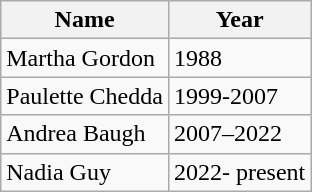<table class="wikitable">
<tr>
<th>Name</th>
<th>Year</th>
</tr>
<tr>
<td>Martha Gordon</td>
<td>1988</td>
</tr>
<tr>
<td>Paulette Chedda</td>
<td>1999-2007</td>
</tr>
<tr>
<td>Andrea Baugh</td>
<td>2007–2022</td>
</tr>
<tr>
<td>Nadia Guy</td>
<td>2022- present</td>
</tr>
</table>
